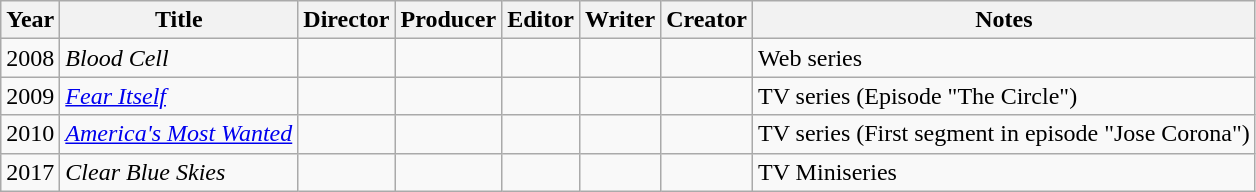<table class="wikitable sortable">
<tr>
<th>Year</th>
<th>Title</th>
<th>Director</th>
<th>Producer</th>
<th>Editor</th>
<th>Writer</th>
<th>Creator</th>
<th>Notes</th>
</tr>
<tr>
<td>2008</td>
<td><em>Blood Cell</em></td>
<td></td>
<td></td>
<td></td>
<td></td>
<td></td>
<td>Web series</td>
</tr>
<tr>
<td>2009</td>
<td><em><a href='#'>Fear Itself</a></em></td>
<td></td>
<td></td>
<td></td>
<td></td>
<td></td>
<td>TV series (Episode "The Circle")</td>
</tr>
<tr>
<td>2010</td>
<td><em><a href='#'>America's Most Wanted</a></em></td>
<td></td>
<td></td>
<td></td>
<td></td>
<td></td>
<td>TV series (First segment in episode "Jose Corona")</td>
</tr>
<tr>
<td>2017</td>
<td><em>Clear Blue Skies</em></td>
<td></td>
<td></td>
<td></td>
<td></td>
<td></td>
<td>TV Miniseries</td>
</tr>
</table>
